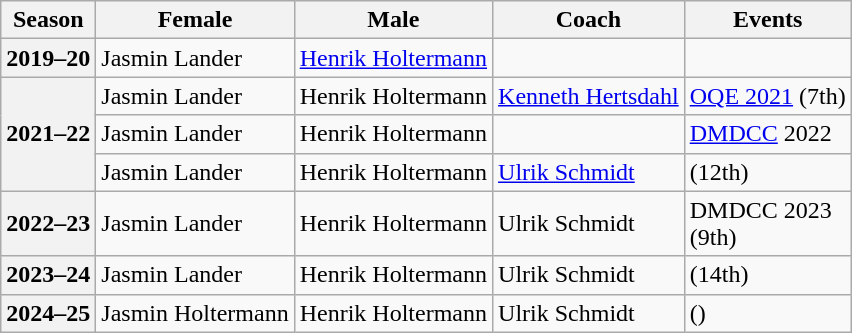<table class="wikitable">
<tr>
<th scope="col">Season</th>
<th scope="col">Female</th>
<th scope="col">Male</th>
<th scope="col">Coach</th>
<th scope="col">Events</th>
</tr>
<tr>
<th scope="row">2019–20</th>
<td>Jasmin Lander</td>
<td><a href='#'>Henrik Holtermann</a></td>
<td></td>
<td></td>
</tr>
<tr>
<th scope="row" rowspan="3">2021–22</th>
<td>Jasmin Lander</td>
<td>Henrik Holtermann</td>
<td><a href='#'>Kenneth Hertsdahl</a></td>
<td><a href='#'>OQE 2021</a> (7th)</td>
</tr>
<tr>
<td>Jasmin Lander</td>
<td>Henrik Holtermann</td>
<td></td>
<td><a href='#'>DMDCC</a> 2022 </td>
</tr>
<tr>
<td>Jasmin Lander</td>
<td>Henrik Holtermann</td>
<td><a href='#'>Ulrik Schmidt</a></td>
<td> (12th)</td>
</tr>
<tr>
<th scope="row">2022–23</th>
<td>Jasmin Lander</td>
<td>Henrik Holtermann</td>
<td>Ulrik Schmidt</td>
<td>DMDCC 2023  <br>  (9th)</td>
</tr>
<tr>
<th scope="row">2023–24</th>
<td>Jasmin Lander</td>
<td>Henrik Holtermann</td>
<td>Ulrik Schmidt</td>
<td> (14th)</td>
</tr>
<tr>
<th scope="row">2024–25</th>
<td>Jasmin Holtermann</td>
<td>Henrik Holtermann</td>
<td>Ulrik Schmidt</td>
<td> ()</td>
</tr>
</table>
